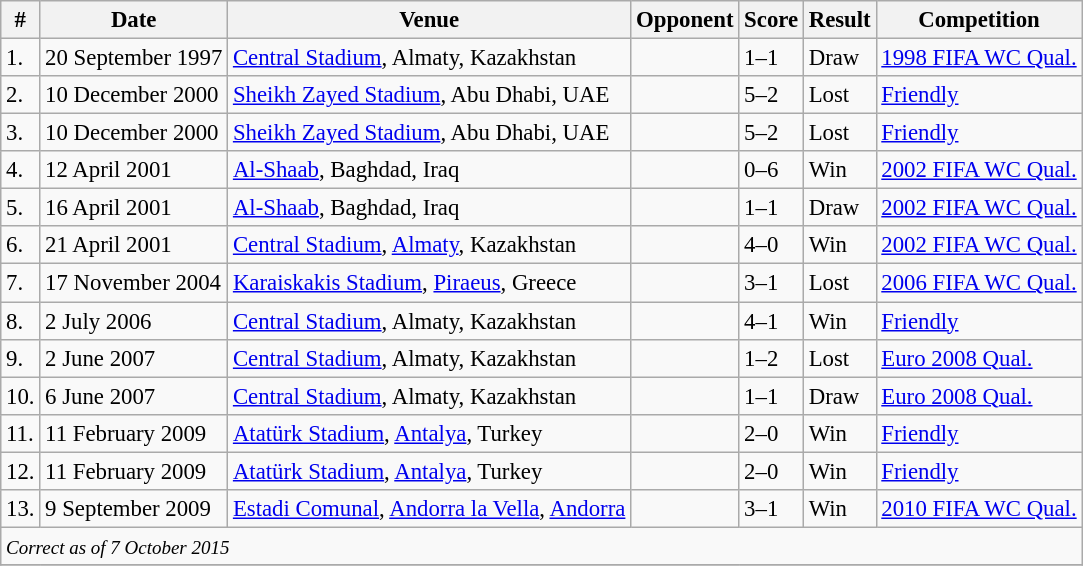<table class="wikitable" style="font-size:95%;">
<tr>
<th>#</th>
<th>Date</th>
<th>Venue</th>
<th>Opponent</th>
<th>Score</th>
<th>Result</th>
<th>Competition</th>
</tr>
<tr>
<td>1.</td>
<td>20 September 1997</td>
<td><a href='#'>Central Stadium</a>, Almaty, Kazakhstan</td>
<td></td>
<td>1–1</td>
<td>Draw</td>
<td><a href='#'>1998 FIFA WC Qual.</a></td>
</tr>
<tr>
<td>2.</td>
<td>10 December 2000</td>
<td><a href='#'>Sheikh Zayed Stadium</a>, Abu Dhabi, UAE</td>
<td></td>
<td>5–2</td>
<td>Lost</td>
<td><a href='#'>Friendly</a></td>
</tr>
<tr>
<td>3.</td>
<td>10 December 2000</td>
<td><a href='#'>Sheikh Zayed Stadium</a>, Abu Dhabi, UAE</td>
<td></td>
<td>5–2</td>
<td>Lost</td>
<td><a href='#'>Friendly</a></td>
</tr>
<tr>
<td>4.</td>
<td>12 April 2001</td>
<td><a href='#'>Al-Shaab</a>, Baghdad, Iraq</td>
<td></td>
<td>0–6</td>
<td>Win</td>
<td><a href='#'>2002 FIFA WC Qual.</a></td>
</tr>
<tr>
<td>5.</td>
<td>16 April 2001</td>
<td><a href='#'>Al-Shaab</a>, Baghdad, Iraq</td>
<td></td>
<td>1–1</td>
<td>Draw</td>
<td><a href='#'>2002 FIFA WC Qual.</a></td>
</tr>
<tr>
<td>6.</td>
<td>21 April 2001</td>
<td><a href='#'>Central Stadium</a>, <a href='#'>Almaty</a>, Kazakhstan</td>
<td></td>
<td>4–0</td>
<td>Win</td>
<td><a href='#'>2002 FIFA WC Qual.</a></td>
</tr>
<tr>
<td>7.</td>
<td>17 November 2004</td>
<td><a href='#'>Karaiskakis Stadium</a>, <a href='#'>Piraeus</a>, Greece</td>
<td></td>
<td>3–1</td>
<td>Lost</td>
<td><a href='#'>2006 FIFA WC Qual.</a></td>
</tr>
<tr>
<td>8.</td>
<td>2 July 2006</td>
<td><a href='#'>Central Stadium</a>, Almaty, Kazakhstan</td>
<td></td>
<td>4–1</td>
<td>Win</td>
<td><a href='#'>Friendly</a></td>
</tr>
<tr>
<td>9.</td>
<td>2 June 2007</td>
<td><a href='#'>Central Stadium</a>, Almaty, Kazakhstan</td>
<td></td>
<td>1–2</td>
<td>Lost</td>
<td><a href='#'>Euro 2008 Qual.</a></td>
</tr>
<tr>
<td>10.</td>
<td>6 June 2007</td>
<td><a href='#'>Central Stadium</a>, Almaty, Kazakhstan</td>
<td></td>
<td>1–1</td>
<td>Draw</td>
<td><a href='#'>Euro 2008 Qual.</a></td>
</tr>
<tr>
<td>11.</td>
<td>11 February 2009</td>
<td><a href='#'>Atatürk Stadium</a>, <a href='#'>Antalya</a>, Turkey</td>
<td></td>
<td>2–0</td>
<td>Win</td>
<td><a href='#'>Friendly</a></td>
</tr>
<tr>
<td>12.</td>
<td>11 February 2009</td>
<td><a href='#'>Atatürk Stadium</a>, <a href='#'>Antalya</a>, Turkey</td>
<td></td>
<td>2–0</td>
<td>Win</td>
<td><a href='#'>Friendly</a></td>
</tr>
<tr>
<td>13.</td>
<td>9 September 2009</td>
<td><a href='#'>Estadi Comunal</a>, <a href='#'>Andorra la Vella</a>, <a href='#'>Andorra</a></td>
<td></td>
<td>3–1</td>
<td>Win</td>
<td><a href='#'>2010 FIFA WC Qual.</a></td>
</tr>
<tr>
<td colspan="15"><small><em>Correct as of 7 October 2015</em></small></td>
</tr>
<tr>
</tr>
</table>
